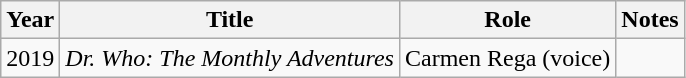<table class="wikitable sortable">
<tr>
<th>Year</th>
<th>Title</th>
<th>Role</th>
<th>Notes</th>
</tr>
<tr>
<td>2019</td>
<td><em>Dr. Who: The Monthly Adventures</em></td>
<td>Carmen Rega (voice)</td>
<td></td>
</tr>
</table>
